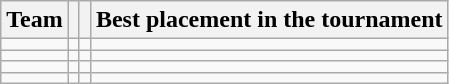<table class="wikitable sortable">
<tr>
<th>Team</th>
<th></th>
<th></th>
<th>Best placement in the tournament</th>
</tr>
<tr>
<td></td>
<td></td>
<td></td>
<td></td>
</tr>
<tr>
<td></td>
<td></td>
<td></td>
<td></td>
</tr>
<tr>
<td></td>
<td></td>
<td></td>
<td></td>
</tr>
<tr>
<td></td>
<td></td>
<td></td>
<td></td>
</tr>
</table>
